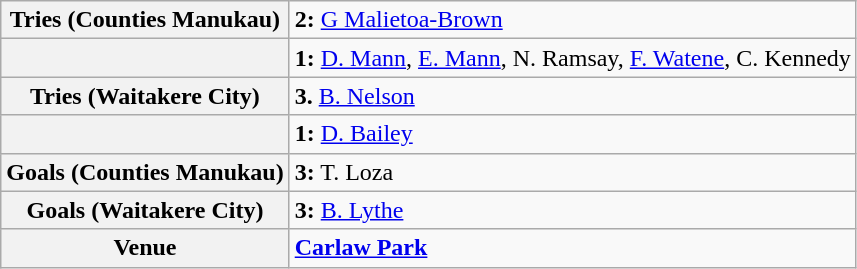<table class="wikitable">
<tr>
<th>Tries (Counties Manukau)</th>
<td><strong>2:</strong> <a href='#'>G Malietoa-Brown</a></td>
</tr>
<tr>
<th></th>
<td><strong>1:</strong> <a href='#'>D. Mann</a>, <a href='#'>E. Mann</a>, N. Ramsay, <a href='#'>F. Watene</a>, C. Kennedy</td>
</tr>
<tr>
<th>Tries (Waitakere City)</th>
<td><strong>3.</strong> <a href='#'>B. Nelson</a></td>
</tr>
<tr>
<th></th>
<td><strong>1:</strong> <a href='#'>D. Bailey</a></td>
</tr>
<tr>
<th>Goals (Counties Manukau)</th>
<td><strong>3:</strong> T. Loza</td>
</tr>
<tr>
<th>Goals (Waitakere City)</th>
<td><strong>3:</strong> <a href='#'>B. Lythe</a></td>
</tr>
<tr>
<th>Venue</th>
<td><strong><a href='#'>Carlaw Park</a></strong></td>
</tr>
</table>
